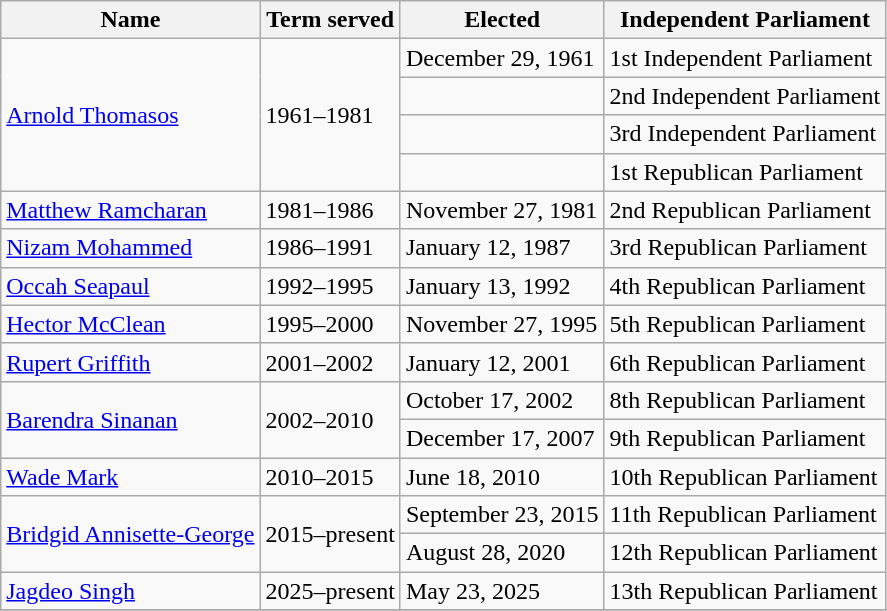<table class="wikitable">
<tr>
<th colspan="1">Name</th>
<th>Term served</th>
<th>Elected</th>
<th>Independent Parliament</th>
</tr>
<tr>
<td rowspan="4"><a href='#'>Arnold Thomasos</a></td>
<td rowspan="4">1961–1981</td>
<td>December 29, 1961</td>
<td>1st Independent Parliament</td>
</tr>
<tr>
<td></td>
<td>2nd Independent Parliament</td>
</tr>
<tr>
<td></td>
<td>3rd Independent Parliament</td>
</tr>
<tr>
<td></td>
<td>1st Republican Parliament</td>
</tr>
<tr>
<td><a href='#'>Matthew Ramcharan</a></td>
<td>1981–1986</td>
<td>November 27, 1981</td>
<td>2nd Republican Parliament</td>
</tr>
<tr>
<td><a href='#'>Nizam Mohammed</a></td>
<td>1986–1991</td>
<td>January 12, 1987</td>
<td>3rd Republican Parliament</td>
</tr>
<tr>
<td><a href='#'>Occah Seapaul</a></td>
<td>1992–1995</td>
<td>January 13, 1992</td>
<td>4th Republican Parliament</td>
</tr>
<tr>
<td><a href='#'>Hector McClean</a></td>
<td>1995–2000</td>
<td>November 27, 1995</td>
<td>5th Republican Parliament</td>
</tr>
<tr>
<td><a href='#'>Rupert Griffith</a></td>
<td>2001–2002</td>
<td>January 12, 2001</td>
<td>6th Republican Parliament</td>
</tr>
<tr>
<td rowspan="2"><a href='#'>Barendra Sinanan</a></td>
<td rowspan="2">2002–2010</td>
<td>October 17, 2002</td>
<td>8th Republican Parliament</td>
</tr>
<tr>
<td>December 17, 2007</td>
<td>9th Republican Parliament</td>
</tr>
<tr>
<td><a href='#'>Wade Mark</a></td>
<td>2010–2015</td>
<td>June 18, 2010</td>
<td>10th Republican Parliament</td>
</tr>
<tr>
<td rowspan="2"><a href='#'>Bridgid Annisette-George</a></td>
<td rowspan="2">2015–present</td>
<td>September 23, 2015</td>
<td>11th Republican Parliament</td>
</tr>
<tr>
<td>August 28, 2020</td>
<td>12th Republican Parliament</td>
</tr>
<tr>
<td><a href='#'>Jagdeo Singh</a></td>
<td>2025–present</td>
<td>May 23, 2025</td>
<td>13th Republican Parliament</td>
</tr>
<tr>
</tr>
</table>
